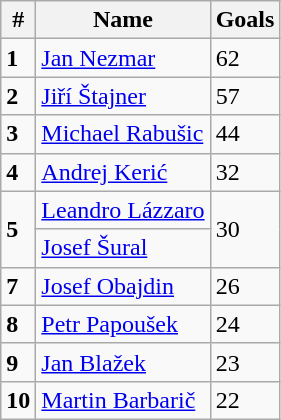<table class="wikitable">
<tr>
<th>#</th>
<th>Name</th>
<th>Goals</th>
</tr>
<tr>
<td><strong>1</strong></td>
<td> <a href='#'>Jan Nezmar</a></td>
<td>62</td>
</tr>
<tr>
<td><strong>2</strong></td>
<td> <a href='#'>Jiří Štajner</a></td>
<td>57</td>
</tr>
<tr>
<td><strong>3</strong></td>
<td> <a href='#'>Michael Rabušic</a></td>
<td>44</td>
</tr>
<tr>
<td><strong>4</strong></td>
<td> <a href='#'>Andrej Kerić</a></td>
<td>32</td>
</tr>
<tr>
<td rowspan="2"><strong>5</strong></td>
<td> <a href='#'>Leandro Lázzaro</a></td>
<td rowspan="2">30</td>
</tr>
<tr>
<td> <a href='#'>Josef Šural</a></td>
</tr>
<tr>
<td><strong>7</strong></td>
<td> <a href='#'>Josef Obajdin</a></td>
<td>26</td>
</tr>
<tr>
<td><strong>8</strong></td>
<td> <a href='#'>Petr Papoušek</a></td>
<td>24</td>
</tr>
<tr>
<td><strong>9</strong></td>
<td> <a href='#'>Jan Blažek</a></td>
<td>23</td>
</tr>
<tr>
<td><strong>10</strong></td>
<td> <a href='#'>Martin Barbarič</a></td>
<td>22</td>
</tr>
</table>
